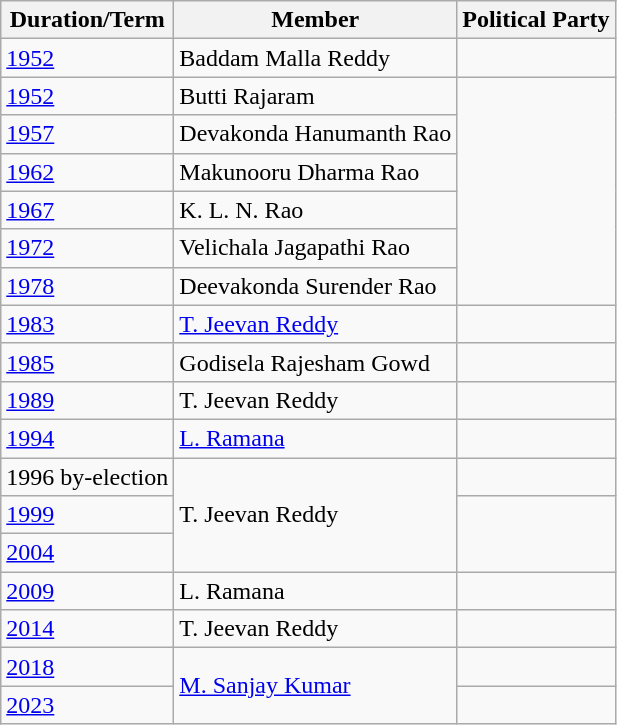<table class="wikitable sortable">
<tr>
<th>Duration/Term</th>
<th>Member</th>
<th colspan="2">Political Party</th>
</tr>
<tr>
<td><a href='#'>1952</a></td>
<td>Baddam Malla Reddy</td>
<td></td>
</tr>
<tr>
<td><a href='#'>1952</a></td>
<td>Butti Rajaram</td>
</tr>
<tr>
<td><a href='#'>1957</a></td>
<td>Devakonda Hanumanth Rao</td>
</tr>
<tr>
<td><a href='#'>1962</a></td>
<td>Makunooru Dharma Rao</td>
</tr>
<tr>
<td><a href='#'>1967</a></td>
<td>K. L. N. Rao</td>
</tr>
<tr>
<td><a href='#'>1972</a></td>
<td>Velichala Jagapathi Rao</td>
</tr>
<tr>
<td><a href='#'>1978</a></td>
<td>Deevakonda Surender Rao</td>
</tr>
<tr>
<td><a href='#'>1983</a></td>
<td><a href='#'>T. Jeevan Reddy</a></td>
<td></td>
</tr>
<tr>
<td><a href='#'>1985</a></td>
<td>Godisela Rajesham Gowd</td>
</tr>
<tr>
<td><a href='#'>1989</a></td>
<td>T. Jeevan Reddy</td>
<td></td>
</tr>
<tr>
<td><a href='#'>1994</a></td>
<td><a href='#'>L. Ramana</a></td>
<td></td>
</tr>
<tr>
<td>1996 by-election</td>
<td rowspan="3">T. Jeevan Reddy</td>
<td></td>
</tr>
<tr>
<td><a href='#'>1999</a></td>
</tr>
<tr>
<td><a href='#'>2004</a></td>
</tr>
<tr>
<td><a href='#'>2009</a></td>
<td>L. Ramana</td>
<td></td>
</tr>
<tr>
<td><a href='#'>2014</a></td>
<td>T. Jeevan Reddy</td>
<td></td>
</tr>
<tr>
<td><a href='#'>2018</a></td>
<td rowspan=2><a href='#'>M. Sanjay Kumar</a></td>
<td></td>
</tr>
<tr>
<td><a href='#'>2023</a></td>
<td></td>
</tr>
</table>
